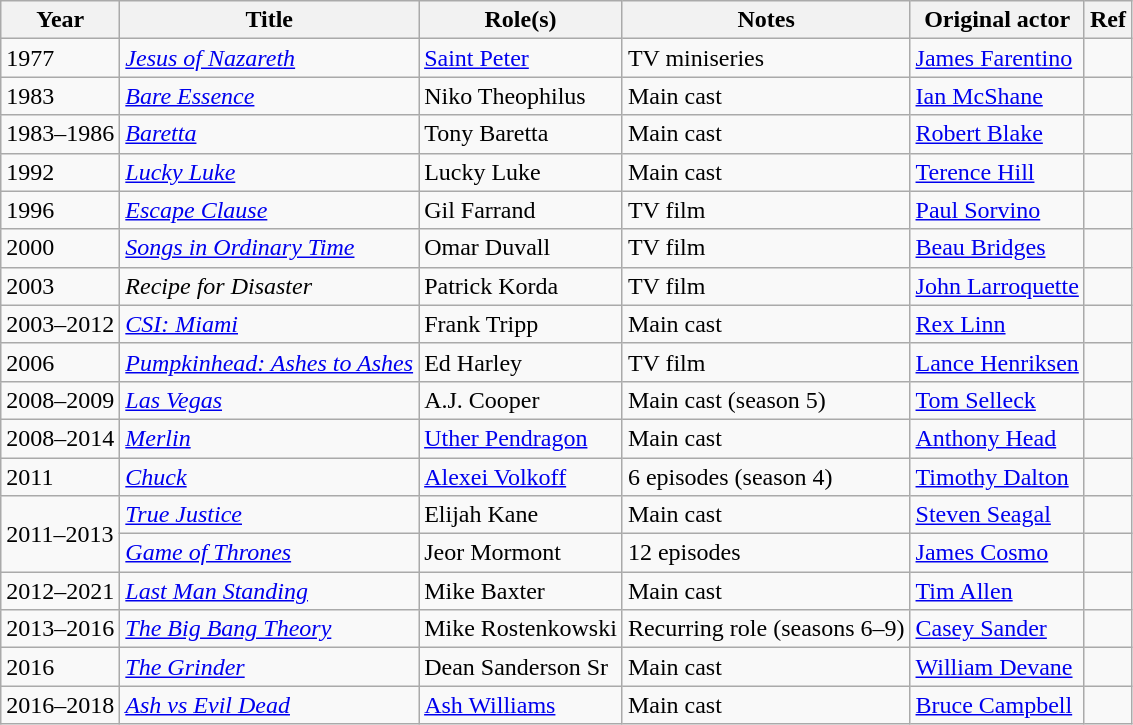<table class="wikitable plainrowheaders sortable">
<tr>
<th scope="col">Year</th>
<th scope="col">Title</th>
<th scope="col">Role(s)</th>
<th scope="col">Notes</th>
<th scope="col">Original actor</th>
<th scope="col" class="unsortable">Ref</th>
</tr>
<tr>
<td>1977</td>
<td><em><a href='#'>Jesus of Nazareth</a></em></td>
<td><a href='#'>Saint Peter</a></td>
<td>TV miniseries</td>
<td><a href='#'>James Farentino</a></td>
<td></td>
</tr>
<tr>
<td>1983</td>
<td><em><a href='#'>Bare Essence</a></em></td>
<td>Niko Theophilus</td>
<td>Main cast</td>
<td><a href='#'>Ian McShane</a></td>
<td></td>
</tr>
<tr>
<td>1983–1986</td>
<td><em><a href='#'>Baretta</a></em></td>
<td>Tony Baretta</td>
<td>Main cast</td>
<td><a href='#'>Robert Blake</a></td>
<td></td>
</tr>
<tr>
<td>1992</td>
<td><em><a href='#'>Lucky Luke</a></em></td>
<td>Lucky Luke</td>
<td>Main cast</td>
<td><a href='#'>Terence Hill</a></td>
<td></td>
</tr>
<tr>
<td>1996</td>
<td><em><a href='#'>Escape Clause</a></em></td>
<td>Gil Farrand</td>
<td>TV film</td>
<td><a href='#'>Paul Sorvino</a></td>
<td></td>
</tr>
<tr>
<td>2000</td>
<td><em><a href='#'>Songs in Ordinary Time</a></em></td>
<td>Omar Duvall</td>
<td>TV film</td>
<td><a href='#'>Beau Bridges</a></td>
<td></td>
</tr>
<tr>
<td>2003</td>
<td><em>Recipe for Disaster</em></td>
<td>Patrick Korda</td>
<td>TV film</td>
<td><a href='#'>John Larroquette</a></td>
<td></td>
</tr>
<tr>
<td>2003–2012</td>
<td><em><a href='#'>CSI: Miami</a></em></td>
<td>Frank Tripp</td>
<td>Main cast</td>
<td><a href='#'>Rex Linn</a></td>
<td></td>
</tr>
<tr>
<td>2006</td>
<td><em><a href='#'>Pumpkinhead: Ashes to Ashes</a></em></td>
<td>Ed Harley</td>
<td>TV film</td>
<td><a href='#'>Lance Henriksen</a></td>
<td></td>
</tr>
<tr>
<td>2008–2009</td>
<td><em><a href='#'>Las Vegas</a></em></td>
<td>A.J. Cooper</td>
<td>Main cast (season 5)</td>
<td><a href='#'>Tom Selleck</a></td>
<td></td>
</tr>
<tr>
<td>2008–2014</td>
<td><em><a href='#'>Merlin</a></em></td>
<td><a href='#'>Uther Pendragon</a></td>
<td>Main cast</td>
<td><a href='#'>Anthony Head</a></td>
<td></td>
</tr>
<tr>
<td>2011</td>
<td><em><a href='#'>Chuck</a></em></td>
<td><a href='#'>Alexei Volkoff</a></td>
<td>6 episodes (season 4)</td>
<td><a href='#'>Timothy Dalton</a></td>
<td></td>
</tr>
<tr>
<td rowspan=2>2011–2013</td>
<td><em><a href='#'>True Justice</a></em></td>
<td>Elijah Kane</td>
<td>Main cast</td>
<td><a href='#'>Steven Seagal</a></td>
<td></td>
</tr>
<tr>
<td><em><a href='#'>Game of Thrones</a></em></td>
<td>Jeor Mormont</td>
<td>12 episodes</td>
<td><a href='#'>James Cosmo</a></td>
<td></td>
</tr>
<tr>
<td>2012–2021</td>
<td><em><a href='#'>Last Man Standing</a></em></td>
<td>Mike Baxter</td>
<td>Main cast</td>
<td><a href='#'>Tim Allen</a></td>
<td></td>
</tr>
<tr>
<td>2013–2016</td>
<td><em><a href='#'>The Big Bang Theory</a></em></td>
<td>Mike Rostenkowski</td>
<td>Recurring role (seasons 6–9)</td>
<td><a href='#'>Casey Sander</a></td>
<td></td>
</tr>
<tr>
<td>2016</td>
<td><em><a href='#'>The Grinder</a></em></td>
<td>Dean Sanderson Sr</td>
<td>Main cast</td>
<td><a href='#'>William Devane</a></td>
<td></td>
</tr>
<tr>
<td>2016–2018</td>
<td><em><a href='#'>Ash vs Evil Dead</a></em></td>
<td><a href='#'>Ash Williams</a></td>
<td>Main cast</td>
<td><a href='#'>Bruce Campbell</a></td>
<td></td>
</tr>
</table>
